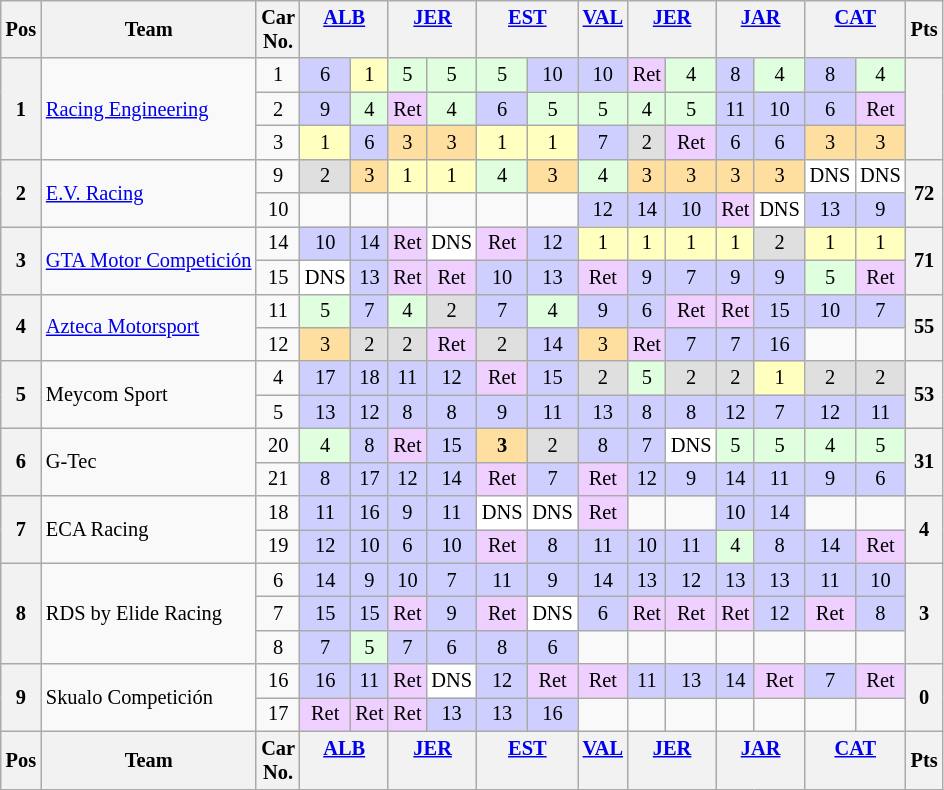<table class="wikitable" style="font-size: 85%; text-align:center">
<tr valign="top">
<th valign="middle">Pos</th>
<th valign="middle">Team</th>
<th valign="middle">Car<br>No.</th>
<th colspan=2><a href='#'>ALB</a><br></th>
<th colspan=2><a href='#'>JER</a><br></th>
<th colspan=2><a href='#'>EST</a><br></th>
<th><a href='#'>VAL</a><br></th>
<th colspan=2><a href='#'>JER</a><br></th>
<th colspan=2><a href='#'>JAR</a><br></th>
<th colspan=2><a href='#'>CAT</a><br></th>
<th valign="middle">Pts</th>
</tr>
<tr>
<th rowspan=3>1</th>
<td rowspan=3 align=left><a href='#'>Racing Engineering</a></td>
<td>1</td>
<td style="background:#cfcfff;">6</td>
<td style="background:#FFFFBF;">1</td>
<td style="background:#DFFFDF;">5</td>
<td style="background:#DFFFDF;">5</td>
<td style="background:#DFFFDF;">5</td>
<td style="background:#cfcfff;">10</td>
<td style="background:#cfcfff;">10</td>
<td style="background:#EFCFFF;">Ret</td>
<td style="background:#DFFFDF;">4</td>
<td style="background:#cfcfff;">8</td>
<td style="background:#DFFFDF;">4</td>
<td style="background:#cfcfff;">8</td>
<td style="background:#DFFFDF;">4</td>
<th rowspan=3></th>
</tr>
<tr>
<td>2</td>
<td style="background:#cfcfff;">9</td>
<td style="background:#DFFFDF;">4</td>
<td style="background:#EFCFFF;">Ret</td>
<td style="background:#DFFFDF;">4</td>
<td style="background:#cfcfff;">6</td>
<td style="background:#DFFFDF;">5</td>
<td style="background:#DFFFDF;">5</td>
<td style="background:#DFFFDF;">4</td>
<td style="background:#DFFFDF;">5</td>
<td style="background:#cfcfff;">11</td>
<td style="background:#cfcfff;">10</td>
<td style="background:#cfcfff;">6</td>
<td style="background:#EFCFFF;">Ret</td>
</tr>
<tr>
<td>3</td>
<td style="background:#FFFFBF;">1</td>
<td style="background:#cfcfff;">6</td>
<td style="background:#FFDF9F;">3</td>
<td style="background:#FFDF9F;">3</td>
<td style="background:#FFFFBF;">1</td>
<td style="background:#FFFFBF;">1</td>
<td style="background:#cfcfff;">7</td>
<td style="background:#DFDFDF;">2</td>
<td style="background:#EFCFFF;">Ret</td>
<td style="background:#cfcfff;">6</td>
<td style="background:#cfcfff;">6</td>
<td style="background:#FFDF9F;">3</td>
<td style="background:#FFDF9F;">3</td>
</tr>
<tr>
<th rowspan=2>2</th>
<td rowspan=2 align=left><a href='#'>E.V. Racing</a></td>
<td>9</td>
<td style="background:#DFDFDF;">2</td>
<td style="background:#FFDF9F;">3</td>
<td style="background:#FFFFBF;">1</td>
<td style="background:#FFFFBF;">1</td>
<td style="background:#DFFFDF;">4</td>
<td style="background:#FFDF9F;">3</td>
<td style="background:#DFFFDF;">4</td>
<td style="background:#FFDF9F;">3</td>
<td style="background:#FFDF9F;">3</td>
<td style="background:#FFDF9F;">3</td>
<td style="background:#FFDF9F;">3</td>
<td style="background:#FFFFFF;">DNS</td>
<td style="background:#FFFFFF;">DNS</td>
<th rowspan=2>72</th>
</tr>
<tr>
<td>10</td>
<td></td>
<td></td>
<td></td>
<td></td>
<td></td>
<td></td>
<td style="background:#cfcfff;">12</td>
<td style="background:#cfcfff;">14</td>
<td style="background:#cfcfff;">10</td>
<td style="background:#EFCFFF;">Ret</td>
<td style="background:#FFFFFF;">DNS</td>
<td style="background:#cfcfff;">13</td>
<td style="background:#cfcfff;">9</td>
</tr>
<tr>
<th rowspan=2>3</th>
<td rowspan=2 align=left nowrap><a href='#'>GTA Motor Competición</a></td>
<td>14</td>
<td style="background:#cfcfff;">10</td>
<td style="background:#cfcfff;">14</td>
<td style="background:#EFCFFF;">Ret</td>
<td style="background:#FFFFFF;">DNS</td>
<td style="background:#EFCFFF;">Ret</td>
<td style="background:#cfcfff;">12</td>
<td style="background:#FFFFBF;">1</td>
<td style="background:#FFFFBF;">1</td>
<td style="background:#FFFFBF;">1</td>
<td style="background:#FFFFBF;">1</td>
<td style="background:#DFDFDF;">2</td>
<td style="background:#FFFFBF;">1</td>
<td style="background:#FFFFBF;">1</td>
<th rowspan=2>71</th>
</tr>
<tr>
<td>15</td>
<td style="background:#FFFFFF;">DNS</td>
<td style="background:#cfcfff;">13</td>
<td style="background:#EFCFFF;">Ret</td>
<td style="background:#EFCFFF;">Ret</td>
<td style="background:#cfcfff;">10</td>
<td style="background:#cfcfff;">13</td>
<td style="background:#EFCFFF;">Ret</td>
<td style="background:#cfcfff;">9</td>
<td style="background:#cfcfff;">7</td>
<td style="background:#cfcfff;">9</td>
<td style="background:#cfcfff;">9</td>
<td style="background:#DFFFDF;">5</td>
<td style="background:#EFCFFF;">Ret</td>
</tr>
<tr>
<th rowspan=2>4</th>
<td rowspan=2 align=left><a href='#'>Azteca Motorsport</a></td>
<td>11</td>
<td style="background:#DFFFDF;">5</td>
<td style="background:#cfcfff;">7</td>
<td style="background:#DFFFDF;">4</td>
<td style="background:#DFDFDF;">2</td>
<td style="background:#cfcfff;">7</td>
<td style="background:#DFFFDF;">4</td>
<td style="background:#cfcfff;">9</td>
<td style="background:#cfcfff;">6</td>
<td style="background:#EFCFFF;">Ret</td>
<td style="background:#EFCFFF;">Ret</td>
<td style="background:#cfcfff;">15</td>
<td style="background:#cfcfff;">10</td>
<td style="background:#cfcfff;">7</td>
<th rowspan=2>55</th>
</tr>
<tr>
<td>12</td>
<td style="background:#FFDF9F;">3</td>
<td style="background:#DFDFDF;">2</td>
<td style="background:#DFDFDF;">2</td>
<td style="background:#EFCFFF;">Ret</td>
<td style="background:#DFDFDF;">2</td>
<td style="background:#cfcfff;">14</td>
<td style="background:#FFDF9F;">3</td>
<td style="background:#EFCFFF;">Ret</td>
<td style="background:#cfcfff;">7</td>
<td style="background:#cfcfff;">7</td>
<td style="background:#cfcfff;">16</td>
<td></td>
<td></td>
</tr>
<tr>
<th rowspan=2>5</th>
<td rowspan=2 align=left>Meycom Sport</td>
<td>4</td>
<td style="background:#cfcfff;">17</td>
<td style="background:#cfcfff;">18</td>
<td style="background:#cfcfff;">11</td>
<td style="background:#cfcfff;">12</td>
<td style="background:#EFCFFF;">Ret</td>
<td style="background:#cfcfff;">15</td>
<td style="background:#DFDFDF;">2</td>
<td style="background:#DFFFDF;">5</td>
<td style="background:#DFDFDF;">2</td>
<td style="background:#DFDFDF;">2</td>
<td style="background:#FFFFBF;">1</td>
<td style="background:#DFDFDF;">2</td>
<td style="background:#DFDFDF;">2</td>
<th rowspan=2>53</th>
</tr>
<tr>
<td>5</td>
<td style="background:#cfcfff;">13</td>
<td style="background:#cfcfff;">12</td>
<td style="background:#cfcfff;">8</td>
<td style="background:#cfcfff;">8</td>
<td style="background:#cfcfff;">9</td>
<td style="background:#cfcfff;">11</td>
<td style="background:#cfcfff;">13</td>
<td style="background:#cfcfff;">8</td>
<td style="background:#cfcfff;">8</td>
<td style="background:#cfcfff;">12</td>
<td style="background:#cfcfff;">7</td>
<td style="background:#cfcfff;">12</td>
<td style="background:#cfcfff;">11</td>
</tr>
<tr>
<th rowspan=2>6</th>
<td rowspan=2 align=left>G-Tec</td>
<td>20</td>
<td style="background:#DFFFDF;">4</td>
<td style="background:#cfcfff;">8</td>
<td style="background:#EFCFFF;">Ret</td>
<td style="background:#cfcfff;">15</td>
<td style="background:#FFDF9F;"><strong>3</strong></td>
<td style="background:#DFDFDF;">2</td>
<td style="background:#cfcfff;">8</td>
<td style="background:#cfcfff;">7</td>
<td style="background:#FFFFFF;">DNS</td>
<td style="background:#DFFFDF;">5</td>
<td style="background:#DFFFDF;">5</td>
<td style="background:#DFFFDF;">4</td>
<td style="background:#DFFFDF;">5</td>
<th rowspan=2>31</th>
</tr>
<tr>
<td>21</td>
<td style="background:#cfcfff;">8</td>
<td style="background:#cfcfff;">17</td>
<td style="background:#cfcfff;">12</td>
<td style="background:#cfcfff;">14</td>
<td style="background:#EFCFFF;">Ret</td>
<td style="background:#cfcfff;">7</td>
<td style="background:#EFCFFF;">Ret</td>
<td style="background:#cfcfff;">12</td>
<td style="background:#cfcfff;">9</td>
<td style="background:#cfcfff;">14</td>
<td style="background:#cfcfff;">11</td>
<td style="background:#cfcfff;">9</td>
<td style="background:#cfcfff;">6</td>
</tr>
<tr>
<th rowspan=2>7</th>
<td rowspan=2 align=left>ECA Racing</td>
<td>18</td>
<td style="background:#cfcfff;">11</td>
<td style="background:#cfcfff;">16</td>
<td style="background:#cfcfff;">9</td>
<td style="background:#cfcfff;">11</td>
<td style="background:#FFFFFF;">DNS</td>
<td style="background:#FFFFFF;">DNS</td>
<td style="background:#EFCFFF;">Ret</td>
<td></td>
<td></td>
<td style="background:#cfcfff;">10</td>
<td style="background:#cfcfff;">14</td>
<td></td>
<td></td>
<th rowspan=2>4</th>
</tr>
<tr>
<td>19</td>
<td style="background:#cfcfff;">12</td>
<td style="background:#cfcfff;">10</td>
<td style="background:#cfcfff;">6</td>
<td style="background:#cfcfff;">10</td>
<td style="background:#EFCFFF;">Ret</td>
<td style="background:#cfcfff;">8</td>
<td style="background:#cfcfff;">11</td>
<td style="background:#cfcfff;">10</td>
<td style="background:#cfcfff;">11</td>
<td style="background:#DFFFDF;">4</td>
<td style="background:#cfcfff;">8</td>
<td style="background:#cfcfff;">14</td>
<td style="background:#EFCFFF;">Ret</td>
</tr>
<tr>
<th rowspan=3>8</th>
<td rowspan=3 align=left>RDS by Elide Racing</td>
<td>6</td>
<td style="background:#cfcfff;">14</td>
<td style="background:#cfcfff;">9</td>
<td style="background:#cfcfff;">10</td>
<td style="background:#cfcfff;">7</td>
<td style="background:#cfcfff;">11</td>
<td style="background:#cfcfff;">9</td>
<td style="background:#cfcfff;">14</td>
<td style="background:#cfcfff;">13</td>
<td style="background:#cfcfff;">12</td>
<td style="background:#cfcfff;">13</td>
<td style="background:#cfcfff;">13</td>
<td style="background:#cfcfff;">11</td>
<td style="background:#cfcfff;">10</td>
<th rowspan=3>3</th>
</tr>
<tr>
<td>7</td>
<td style="background:#cfcfff;">15</td>
<td style="background:#cfcfff;">15</td>
<td style="background:#EFCFFF;">Ret</td>
<td style="background:#cfcfff;">9</td>
<td style="background:#EFCFFF;">Ret</td>
<td style="background:#FFFFFF;">DNS</td>
<td style="background:#cfcfff;">6</td>
<td style="background:#EFCFFF;">Ret</td>
<td style="background:#EFCFFF;">Ret</td>
<td style="background:#EFCFFF;">Ret</td>
<td style="background:#cfcfff;">12</td>
<td style="background:#EFCFFF;">Ret</td>
<td style="background:#cfcfff;">8</td>
</tr>
<tr>
<td>8</td>
<td style="background:#cfcfff;">7</td>
<td style="background:#DFFFDF;">5</td>
<td style="background:#cfcfff;">7</td>
<td style="background:#cfcfff;">6</td>
<td style="background:#cfcfff;">8</td>
<td style="background:#cfcfff;">6</td>
<td></td>
<td></td>
<td></td>
<td></td>
<td></td>
<td></td>
<td></td>
</tr>
<tr>
<th rowspan=2>9</th>
<td rowspan=2 align=left>Skualo Competición</td>
<td>16</td>
<td style="background:#cfcfff;">16</td>
<td style="background:#cfcfff;">11</td>
<td style="background:#EFCFFF;">Ret</td>
<td style="background:#FFFFFF;">DNS</td>
<td style="background:#cfcfff;">12</td>
<td style="background:#EFCFFF;">Ret</td>
<td style="background:#EFCFFF;">Ret</td>
<td style="background:#cfcfff;">11</td>
<td style="background:#cfcfff;">13</td>
<td style="background:#cfcfff;">14</td>
<td style="background:#EFCFFF;">Ret</td>
<td style="background:#cfcfff;">7</td>
<td style="background:#EFCFFF;">Ret</td>
<th rowspan=2>0</th>
</tr>
<tr>
<td>17</td>
<td style="background:#EFCFFF;">Ret</td>
<td style="background:#EFCFFF;">Ret</td>
<td style="background:#EFCFFF;">Ret</td>
<td style="background:#cfcfff;">13</td>
<td style="background:#cfcfff;">13</td>
<td style="background:#cfcfff;">16</td>
<td></td>
<td></td>
<td></td>
<td></td>
<td></td>
<td></td>
<td></td>
</tr>
<tr valign="top">
<th valign="middle">Pos</th>
<th valign="middle">Team</th>
<th valign="middle">Car<br>No.</th>
<th colspan=2><a href='#'>ALB</a><br></th>
<th colspan=2><a href='#'>JER</a><br></th>
<th colspan=2><a href='#'>EST</a><br></th>
<th><a href='#'>VAL</a><br></th>
<th colspan=2><a href='#'>JER</a><br></th>
<th colspan=2><a href='#'>JAR</a><br></th>
<th colspan=2><a href='#'>CAT</a><br></th>
<th valign="middle">Pts</th>
</tr>
</table>
